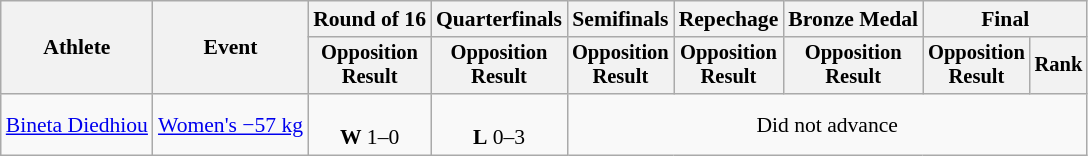<table class="wikitable" style="font-size:90%">
<tr>
<th rowspan="2">Athlete</th>
<th rowspan="2">Event</th>
<th>Round of 16</th>
<th>Quarterfinals</th>
<th>Semifinals</th>
<th>Repechage</th>
<th>Bronze Medal</th>
<th colspan=2>Final</th>
</tr>
<tr style="font-size:95%">
<th>Opposition<br>Result</th>
<th>Opposition<br>Result</th>
<th>Opposition<br>Result</th>
<th>Opposition<br>Result</th>
<th>Opposition<br>Result</th>
<th>Opposition<br>Result</th>
<th>Rank</th>
</tr>
<tr align=center>
<td align=left><a href='#'>Bineta Diedhiou</a></td>
<td align=left><a href='#'>Women's −57 kg</a></td>
<td><br><strong>W</strong> 1–0</td>
<td><br><strong>L</strong> 0–3</td>
<td colspan=5>Did not advance</td>
</tr>
</table>
